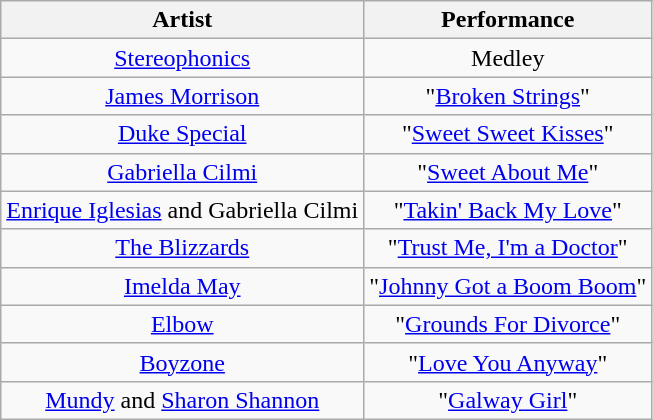<table class="wikitable sortable">
<tr ">
<th>Artist</th>
<th>Performance</th>
</tr>
<tr style="text-align:center;">
<td><a href='#'>Stereophonics</a></td>
<td>Medley</td>
</tr>
<tr>
<td style="text-align:center;"><a href='#'>James Morrison</a></td>
<td style="text-align:center;">"<a href='#'>Broken Strings</a>"</td>
</tr>
<tr style="text-align:center;">
<td><a href='#'>Duke Special</a></td>
<td>"<a href='#'>Sweet Sweet Kisses</a>"</td>
</tr>
<tr style="text-align:center;">
<td><a href='#'>Gabriella Cilmi</a></td>
<td>"<a href='#'>Sweet About Me</a>"</td>
</tr>
<tr style="text-align:center;">
<td><a href='#'>Enrique Iglesias</a> and Gabriella Cilmi</td>
<td>"<a href='#'>Takin' Back My Love</a>"</td>
</tr>
<tr style="text-align:center;">
<td><a href='#'>The Blizzards</a></td>
<td>"<a href='#'>Trust Me, I'm a Doctor</a>"</td>
</tr>
<tr style="text-align:center;">
<td><a href='#'>Imelda May</a></td>
<td>"<a href='#'>Johnny Got a Boom Boom</a>"</td>
</tr>
<tr>
<td style="text-align:center;"><a href='#'>Elbow</a></td>
<td style="text-align:center;">"<a href='#'>Grounds For Divorce</a>"</td>
</tr>
<tr style="text-align:center;">
<td><a href='#'>Boyzone</a></td>
<td>"<a href='#'>Love You Anyway</a>"</td>
</tr>
<tr style="text-align:center;">
<td><a href='#'>Mundy</a> and <a href='#'>Sharon Shannon</a></td>
<td>"<a href='#'>Galway Girl</a>"</td>
</tr>
</table>
